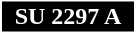<table style="border: 1px solid white; color:white; margin-left: auto; margin-right: auto;" cellspacing="0" cellpadding="0" width="90px">
<tr>
<td align="center" height="20" style="background:#000000;"><span><strong>SU 2297 A</strong></span></td>
</tr>
</table>
